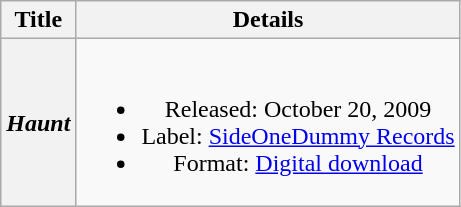<table class="wikitable plainrowheaders" style="text-align:center;">
<tr>
<th scope="col">Title</th>
<th scope="col">Details</th>
</tr>
<tr>
<th scope="row"><em>Haunt</em></th>
<td><br><ul><li>Released: October 20, 2009</li><li>Label: <a href='#'>SideOneDummy Records</a></li><li>Format: <a href='#'>Digital download</a></li></ul></td>
</tr>
</table>
